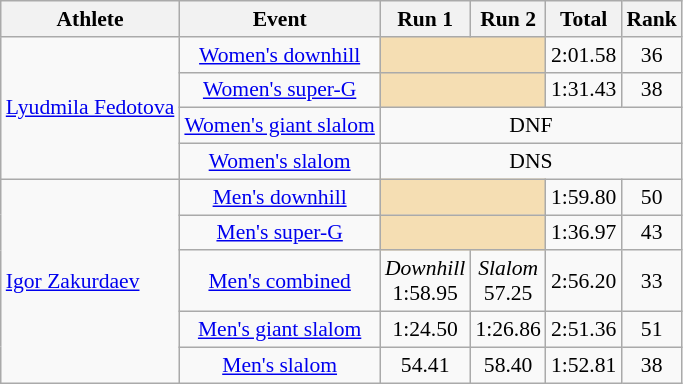<table class="wikitable" style="font-size:90%">
<tr>
<th>Athlete</th>
<th>Event</th>
<th>Run 1</th>
<th>Run 2</th>
<th>Total</th>
<th>Rank</th>
</tr>
<tr>
<td rowspan=4><a href='#'>Lyudmila Fedotova</a></td>
<td align="center"><a href='#'>Women's downhill</a></td>
<td colspan=2 bgcolor="wheat"></td>
<td align="center">2:01.58</td>
<td align="center">36</td>
</tr>
<tr>
<td align="center"><a href='#'>Women's super-G</a></td>
<td colspan=2 bgcolor="wheat"></td>
<td align="center">1:31.43</td>
<td align="center">38</td>
</tr>
<tr>
<td align="center"><a href='#'>Women's giant slalom</a></td>
<td align="center" colspan=4>DNF</td>
</tr>
<tr>
<td align="center"><a href='#'>Women's slalom</a></td>
<td align="center" colspan=4>DNS</td>
</tr>
<tr>
<td rowspan=5><a href='#'>Igor Zakurdaev</a></td>
<td align="center"><a href='#'>Men's downhill</a></td>
<td colspan=2 bgcolor="wheat"></td>
<td align="center">1:59.80</td>
<td align="center">50</td>
</tr>
<tr>
<td align="center"><a href='#'>Men's super-G</a></td>
<td colspan=2 bgcolor="wheat"></td>
<td align="center">1:36.97</td>
<td align="center">43</td>
</tr>
<tr>
<td align="center"><a href='#'>Men's combined</a></td>
<td align="center"><em>Downhill</em><br>1:58.95</td>
<td align="center"><em>Slalom</em><br>57.25</td>
<td align="center">2:56.20</td>
<td align="center">33</td>
</tr>
<tr>
<td align="center"><a href='#'>Men's giant slalom</a></td>
<td align="center">1:24.50</td>
<td align="center">1:26.86</td>
<td align="center">2:51.36</td>
<td align="center">51</td>
</tr>
<tr>
<td align="center"><a href='#'>Men's slalom</a></td>
<td align="center">54.41</td>
<td align="center">58.40</td>
<td align="center">1:52.81</td>
<td align=center>38</td>
</tr>
</table>
